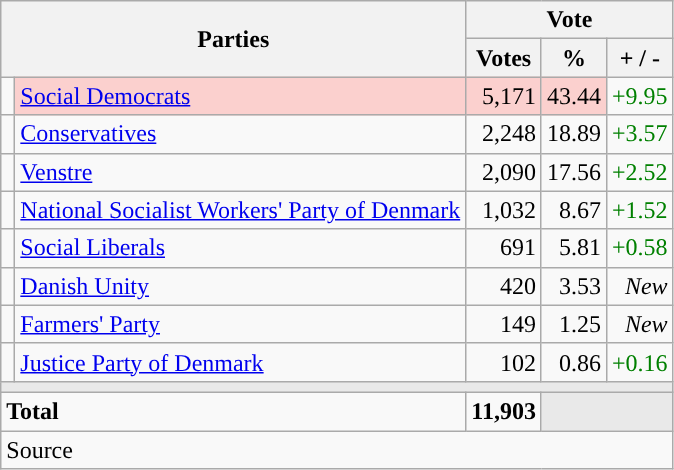<table class="wikitable" style="text-align:right;">
<tr>
<th style="text-align:centre;" rowspan="2" colspan="2" width="225">Parties</th>
<th colspan="3">Vote</th>
</tr>
<tr>
<th width="15">Votes</th>
<th width="15">%</th>
<th width="15">+ / -</th>
</tr>
<tr>
<td width="2" style="color:inherit;background:"></td>
<td bgcolor=#fbd0ce  align="left"><a href='#'>Social Democrats</a></td>
<td bgcolor=#fbd0ce>5,171</td>
<td bgcolor=#fbd0ce>43.44</td>
<td style=color:green;>+9.95</td>
</tr>
<tr>
<td width="2" style="color:inherit;background:"></td>
<td align="left"><a href='#'>Conservatives</a></td>
<td>2,248</td>
<td>18.89</td>
<td style=color:green;>+3.57</td>
</tr>
<tr>
<td width="2" style="color:inherit;background:"></td>
<td align="left"><a href='#'>Venstre</a></td>
<td>2,090</td>
<td>17.56</td>
<td style=color:green;>+2.52</td>
</tr>
<tr>
<td width="2" style="color:inherit;background:"></td>
<td align="left"><a href='#'>National Socialist Workers' Party of Denmark</a></td>
<td>1,032</td>
<td>8.67</td>
<td style=color:green;>+1.52</td>
</tr>
<tr>
<td width="2" style="color:inherit;background:"></td>
<td align="left"><a href='#'>Social Liberals</a></td>
<td>691</td>
<td>5.81</td>
<td style=color:green;>+0.58</td>
</tr>
<tr>
<td width="2" style="color:inherit;background:"></td>
<td align="left"><a href='#'>Danish Unity</a></td>
<td>420</td>
<td>3.53</td>
<td><em>New</em></td>
</tr>
<tr>
<td width="2" style="color:inherit;background:"></td>
<td align="left"><a href='#'>Farmers' Party</a></td>
<td>149</td>
<td>1.25</td>
<td><em>New</em></td>
</tr>
<tr>
<td width="2" style="color:inherit;background:"></td>
<td align="left"><a href='#'>Justice Party of Denmark</a></td>
<td>102</td>
<td>0.86</td>
<td style=color:green;>+0.16</td>
</tr>
<tr>
<td colspan="7" bgcolor="#E9E9E9"></td>
</tr>
<tr>
<td align="left" colspan="2"><strong>Total</strong></td>
<td><strong>11,903</strong></td>
<td bgcolor="#E9E9E9" colspan="2"></td>
</tr>
<tr>
<td align="left" colspan="6">Source</td>
</tr>
</table>
